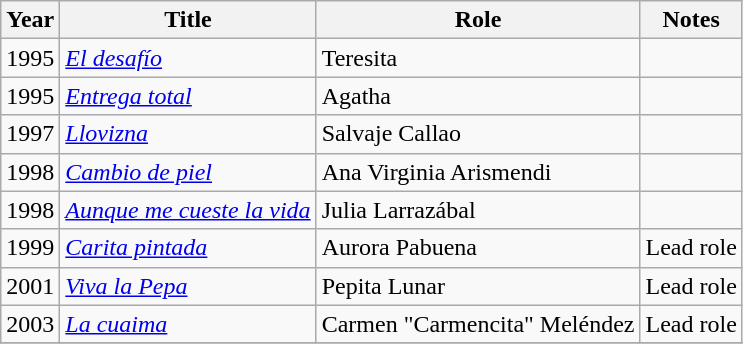<table class="wikitable sortable">
<tr>
<th>Year</th>
<th>Title</th>
<th>Role</th>
<th>Notes</th>
</tr>
<tr>
<td>1995</td>
<td><em><a href='#'>El desafío</a></em></td>
<td>Teresita</td>
<td></td>
</tr>
<tr>
<td>1995</td>
<td><em><a href='#'>Entrega total</a></em></td>
<td>Agatha</td>
<td></td>
</tr>
<tr>
<td>1997</td>
<td><em><a href='#'>Llovizna</a></em></td>
<td>Salvaje Callao</td>
<td></td>
</tr>
<tr>
<td>1998</td>
<td><em><a href='#'>Cambio de piel</a></em></td>
<td>Ana Virginia Arismendi</td>
<td></td>
</tr>
<tr>
<td>1998</td>
<td><em><a href='#'>Aunque me cueste la vida</a></em></td>
<td>Julia Larrazábal</td>
<td></td>
</tr>
<tr>
<td>1999</td>
<td><em><a href='#'>Carita pintada</a></em></td>
<td>Aurora Pabuena</td>
<td>Lead role</td>
</tr>
<tr>
<td>2001</td>
<td><em><a href='#'>Viva la Pepa</a></em></td>
<td>Pepita Lunar</td>
<td>Lead role</td>
</tr>
<tr>
<td>2003</td>
<td><em><a href='#'>La cuaima</a></em></td>
<td>Carmen "Carmencita" Meléndez</td>
<td>Lead role</td>
</tr>
<tr>
</tr>
</table>
